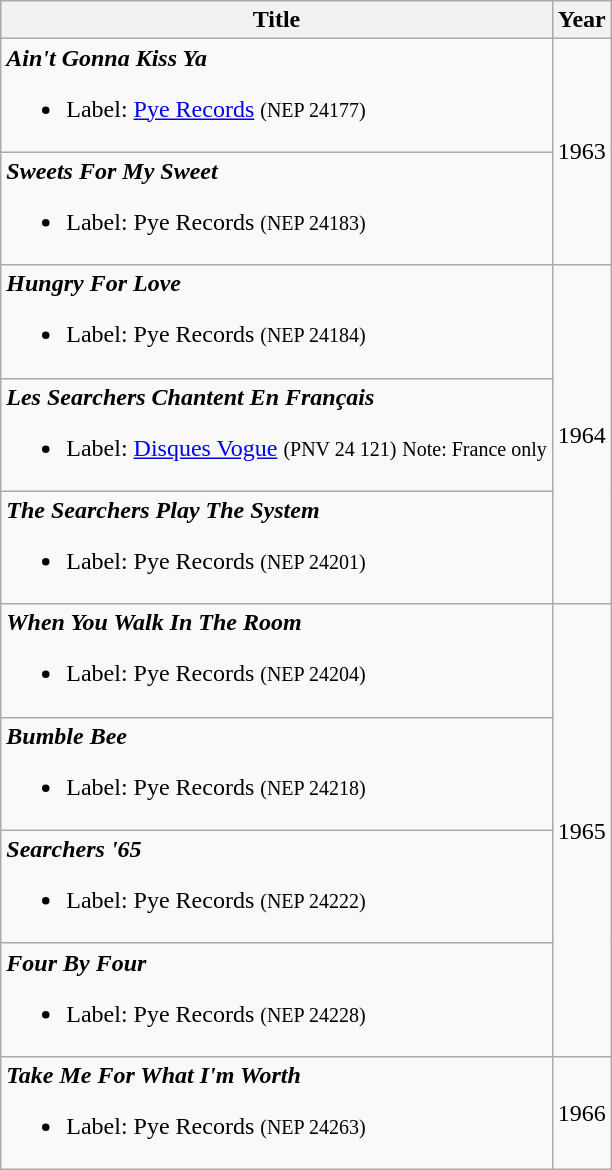<table class="wikitable">
<tr>
<th>Title</th>
<th>Year</th>
</tr>
<tr>
<td><strong><em>Ain't Gonna Kiss Ya</em></strong><br><ul><li>Label: <a href='#'>Pye Records</a> <small>(NEP 24177)</small></li></ul></td>
<td rowspan="2">1963</td>
</tr>
<tr>
<td><strong><em>Sweets For My Sweet</em></strong><br><ul><li>Label: Pye Records <small>(NEP 24183)</small></li></ul></td>
</tr>
<tr>
<td><strong><em>Hungry For Love</em></strong><br><ul><li>Label: Pye Records <small>(NEP 24184)</small></li></ul></td>
<td rowspan="3">1964</td>
</tr>
<tr>
<td><strong><em>Les Searchers Chantent En Français</em></strong><br><ul><li>Label: <a href='#'>Disques Vogue</a> <small>(PNV 24 121)</small> <small>Note: France only</small></li></ul></td>
</tr>
<tr>
<td><strong><em>The Searchers Play The System</em></strong><br><ul><li>Label: Pye Records <small>(NEP 24201)</small></li></ul></td>
</tr>
<tr>
<td><strong><em>When You Walk In The Room</em></strong><br><ul><li>Label: Pye Records <small>(NEP 24204)</small></li></ul></td>
<td rowspan="4">1965</td>
</tr>
<tr>
<td><strong><em>Bumble Bee</em></strong><br><ul><li>Label: Pye Records <small>(NEP 24218)</small></li></ul></td>
</tr>
<tr>
<td><strong><em>Searchers '65</em></strong><br><ul><li>Label: Pye Records <small>(NEP 24222)</small></li></ul></td>
</tr>
<tr>
<td><strong><em>Four By Four</em></strong><br><ul><li>Label: Pye Records <small>(NEP 24228)</small></li></ul></td>
</tr>
<tr>
<td><strong><em>Take Me For What I'm Worth</em></strong><br><ul><li>Label: Pye Records <small>(NEP 24263)</small></li></ul></td>
<td>1966</td>
</tr>
</table>
